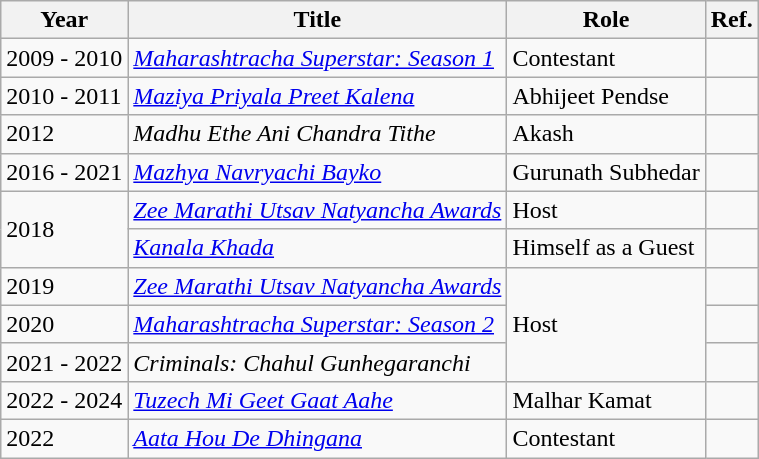<table class="wikitable">
<tr>
<th>Year</th>
<th>Title</th>
<th>Role</th>
<th>Ref.</th>
</tr>
<tr>
<td>2009 - 2010</td>
<td><em><a href='#'>Maharashtracha Superstar: Season 1</a></em></td>
<td>Contestant</td>
<td></td>
</tr>
<tr>
<td>2010 - 2011</td>
<td><em><a href='#'>Maziya Priyala Preet Kalena</a></em></td>
<td>Abhijeet Pendse</td>
<td></td>
</tr>
<tr>
<td>2012</td>
<td><em>Madhu Ethe Ani Chandra Tithe</em></td>
<td>Akash</td>
<td></td>
</tr>
<tr>
<td>2016 - 2021</td>
<td><em><a href='#'>Mazhya Navryachi Bayko</a></em></td>
<td>Gurunath Subhedar</td>
<td></td>
</tr>
<tr>
<td rowspan="2">2018</td>
<td><em><a href='#'>Zee Marathi Utsav Natyancha Awards</a></em></td>
<td>Host</td>
<td></td>
</tr>
<tr>
<td><em><a href='#'>Kanala Khada</a></em></td>
<td>Himself as a Guest</td>
<td></td>
</tr>
<tr>
<td>2019</td>
<td><em><a href='#'>Zee Marathi Utsav Natyancha Awards</a></em></td>
<td rowspan="3">Host</td>
<td></td>
</tr>
<tr>
<td>2020</td>
<td><em><a href='#'>Maharashtracha Superstar: Season 2</a></em></td>
<td></td>
</tr>
<tr>
<td>2021 - 2022</td>
<td><em>Criminals: Chahul Gunhegaranchi</em></td>
<td></td>
</tr>
<tr>
<td>2022 - 2024</td>
<td><em><a href='#'>Tuzech Mi Geet Gaat Aahe</a></em></td>
<td>Malhar Kamat</td>
<td></td>
</tr>
<tr>
<td>2022</td>
<td><em><a href='#'>Aata Hou De Dhingana</a></em></td>
<td>Contestant</td>
<td></td>
</tr>
</table>
